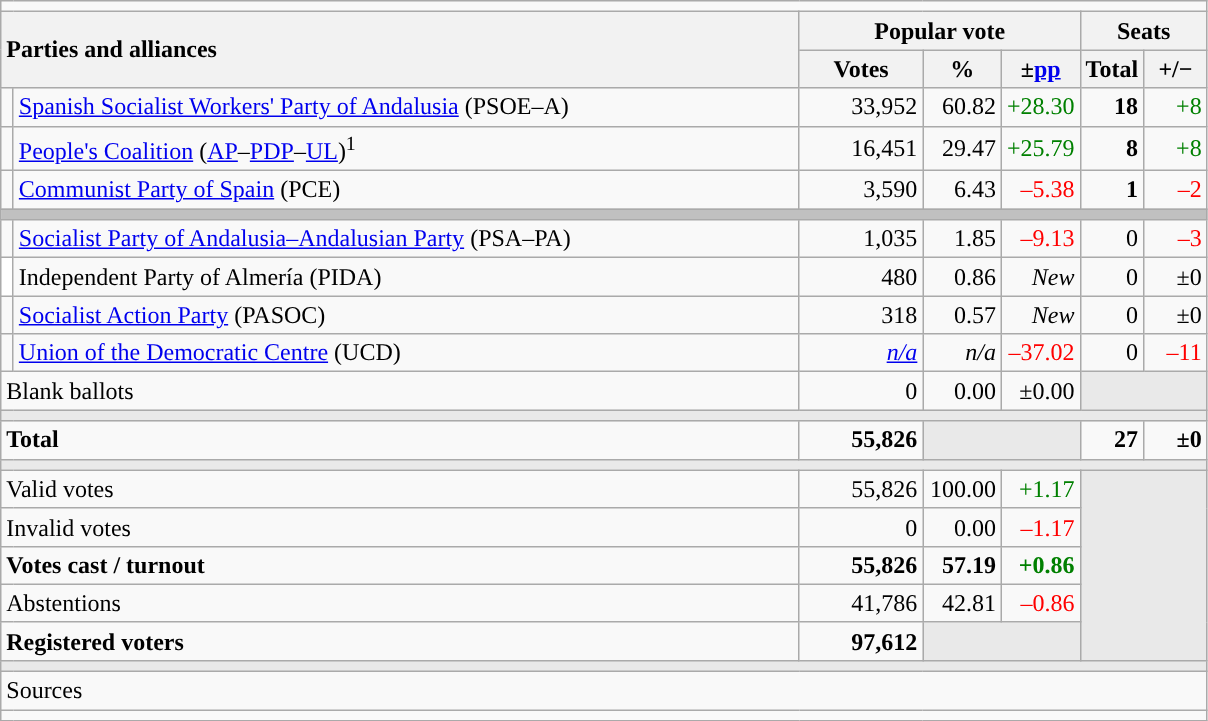<table class="wikitable" style="text-align:right;">
<tr>
<td colspan="7"></td>
</tr>
<tr>
<th style="text-align:left;" rowspan="2" colspan="2" width="525">Parties and alliances</th>
<th colspan="3">Popular vote</th>
<th colspan="2">Seats</th>
</tr>
<tr>
<th width="75">Votes</th>
<th width="45">%</th>
<th width="45">±<a href='#'>pp</a></th>
<th width="35">Total</th>
<th width="35">+/−</th>
</tr>
<tr>
<td width="1" style="color:inherit;background:"></td>
<td align="left"><a href='#'>Spanish Socialist Workers' Party of Andalusia</a> (PSOE–A)</td>
<td>33,952</td>
<td>60.82</td>
<td style="color:green;">+28.30</td>
<td><strong>18</strong></td>
<td style="color:green;">+8</td>
</tr>
<tr>
<td style="color:inherit;background:"></td>
<td align="left"><a href='#'>People's Coalition</a> (<a href='#'>AP</a>–<a href='#'>PDP</a>–<a href='#'>UL</a>)<sup>1</sup></td>
<td>16,451</td>
<td>29.47</td>
<td style="color:green;">+25.79</td>
<td><strong>8</strong></td>
<td style="color:green;">+8</td>
</tr>
<tr>
<td style="color:inherit;background:"></td>
<td align="left"><a href='#'>Communist Party of Spain</a> (PCE)</td>
<td>3,590</td>
<td>6.43</td>
<td style="color:red;">–5.38</td>
<td><strong>1</strong></td>
<td style="color:red;">–2</td>
</tr>
<tr>
<td colspan="7" bgcolor="#C0C0C0"></td>
</tr>
<tr>
<td style="color:inherit;background:"></td>
<td align="left"><a href='#'>Socialist Party of Andalusia–Andalusian Party</a> (PSA–PA)</td>
<td>1,035</td>
<td>1.85</td>
<td style="color:red;">–9.13</td>
<td>0</td>
<td style="color:red;">–3</td>
</tr>
<tr>
<td bgcolor="white"></td>
<td align="left">Independent Party of Almería (PIDA)</td>
<td>480</td>
<td>0.86</td>
<td><em>New</em></td>
<td>0</td>
<td>±0</td>
</tr>
<tr>
<td style="color:inherit;background:"></td>
<td align="left"><a href='#'>Socialist Action Party</a> (PASOC)</td>
<td>318</td>
<td>0.57</td>
<td><em>New</em></td>
<td>0</td>
<td>±0</td>
</tr>
<tr>
<td style="color:inherit;background:"></td>
<td align="left"><a href='#'>Union of the Democratic Centre</a> (UCD)</td>
<td><em><a href='#'>n/a</a></em></td>
<td><em>n/a</em></td>
<td style="color:red;">–37.02</td>
<td>0</td>
<td style="color:red;">–11</td>
</tr>
<tr>
<td align="left" colspan="2">Blank ballots</td>
<td>0</td>
<td>0.00</td>
<td>±0.00</td>
<td bgcolor="#E9E9E9" colspan="2"></td>
</tr>
<tr>
<td colspan="7" bgcolor="#E9E9E9"></td>
</tr>
<tr style="font-weight:bold;">
<td align="left" colspan="2">Total</td>
<td>55,826</td>
<td bgcolor="#E9E9E9" colspan="2"></td>
<td>27</td>
<td>±0</td>
</tr>
<tr>
<td colspan="7" bgcolor="#E9E9E9"></td>
</tr>
<tr>
<td align="left" colspan="2">Valid votes</td>
<td>55,826</td>
<td>100.00</td>
<td style="color:green;">+1.17</td>
<td bgcolor="#E9E9E9" colspan="2" rowspan="5"></td>
</tr>
<tr>
<td align="left" colspan="2">Invalid votes</td>
<td>0</td>
<td>0.00</td>
<td style="color:red;">–1.17</td>
</tr>
<tr style="font-weight:bold;">
<td align="left" colspan="2">Votes cast / turnout</td>
<td>55,826</td>
<td>57.19</td>
<td style="color:green;">+0.86</td>
</tr>
<tr>
<td align="left" colspan="2">Abstentions</td>
<td>41,786</td>
<td>42.81</td>
<td style="color:red;">–0.86</td>
</tr>
<tr style="font-weight:bold;">
<td align="left" colspan="2">Registered voters</td>
<td>97,612</td>
<td bgcolor="#E9E9E9" colspan="2"></td>
</tr>
<tr>
<td colspan="7" bgcolor="#E9E9E9"></td>
</tr>
<tr>
<td align="left" colspan="7">Sources</td>
</tr>
<tr>
<td colspan="7" style="text-align:left; max-width:790px;"></td>
</tr>
</table>
